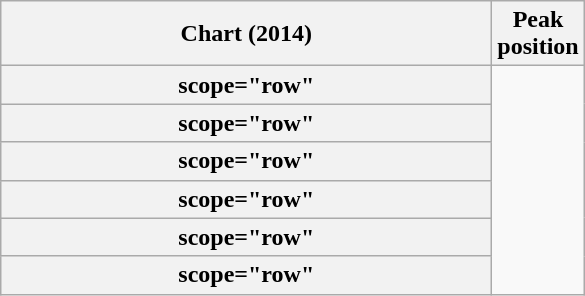<table class="wikitable plainrowheaders sortable" style="text-align:center;">
<tr>
<th scope="col" style="width:20em;">Chart (2014)</th>
<th scope="col">Peak<br>position</th>
</tr>
<tr>
<th>scope="row" </th>
</tr>
<tr>
<th>scope="row" </th>
</tr>
<tr>
<th>scope="row" </th>
</tr>
<tr>
<th>scope="row" </th>
</tr>
<tr>
<th>scope="row" </th>
</tr>
<tr>
<th>scope="row" </th>
</tr>
</table>
